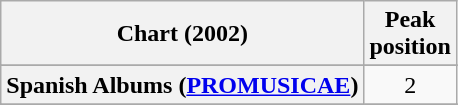<table class="wikitable sortable plainrowheaders" style="text-align:center">
<tr>
<th>Chart (2002)</th>
<th>Peak<br>position</th>
</tr>
<tr>
</tr>
<tr>
</tr>
<tr>
</tr>
<tr>
</tr>
<tr>
</tr>
<tr>
</tr>
<tr>
</tr>
<tr>
</tr>
<tr>
</tr>
<tr>
</tr>
<tr>
</tr>
<tr>
</tr>
<tr>
</tr>
<tr>
</tr>
<tr>
</tr>
<tr>
<th scope="row">Spanish Albums (<a href='#'>PROMUSICAE</a>)</th>
<td>2</td>
</tr>
<tr>
</tr>
<tr>
</tr>
<tr>
</tr>
<tr>
</tr>
<tr>
</tr>
</table>
